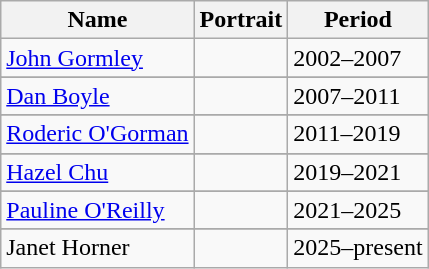<table class="wikitable">
<tr>
<th>Name</th>
<th>Portrait</th>
<th>Period</th>
</tr>
<tr>
<td><a href='#'>John Gormley</a></td>
<td></td>
<td>2002–2007</td>
</tr>
<tr>
</tr>
<tr>
<td><a href='#'>Dan Boyle</a></td>
<td></td>
<td>2007–2011</td>
</tr>
<tr>
</tr>
<tr>
<td><a href='#'>Roderic O'Gorman</a></td>
<td></td>
<td>2011–2019</td>
</tr>
<tr>
</tr>
<tr>
<td><a href='#'>Hazel Chu</a></td>
<td></td>
<td>2019–2021</td>
</tr>
<tr>
</tr>
<tr>
<td><a href='#'>Pauline O'Reilly</a></td>
<td></td>
<td>2021–2025</td>
</tr>
<tr>
</tr>
<tr>
<td>Janet Horner</td>
<td></td>
<td>2025–present</td>
</tr>
</table>
